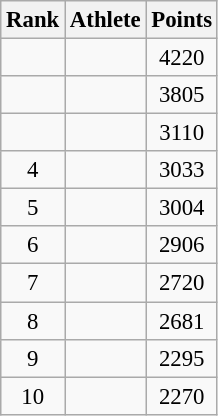<table class="wikitable" style="font-size:95%; text-align:center;">
<tr>
<th>Rank</th>
<th>Athlete</th>
<th>Points</th>
</tr>
<tr>
<td></td>
<td align=left></td>
<td align="center">4220</td>
</tr>
<tr>
<td></td>
<td align=left></td>
<td align="center">3805</td>
</tr>
<tr>
<td></td>
<td align=left></td>
<td align="center">3110</td>
</tr>
<tr>
<td>4</td>
<td align=left></td>
<td align="center">3033</td>
</tr>
<tr>
<td>5</td>
<td align=left></td>
<td align="center">3004</td>
</tr>
<tr>
<td>6</td>
<td align=left></td>
<td align="center">2906</td>
</tr>
<tr>
<td>7</td>
<td align=left></td>
<td align="center">2720</td>
</tr>
<tr>
<td>8</td>
<td align=left></td>
<td align="center">2681</td>
</tr>
<tr>
<td>9</td>
<td align=left></td>
<td align="center">2295</td>
</tr>
<tr>
<td>10</td>
<td align=left></td>
<td align="center">2270</td>
</tr>
</table>
